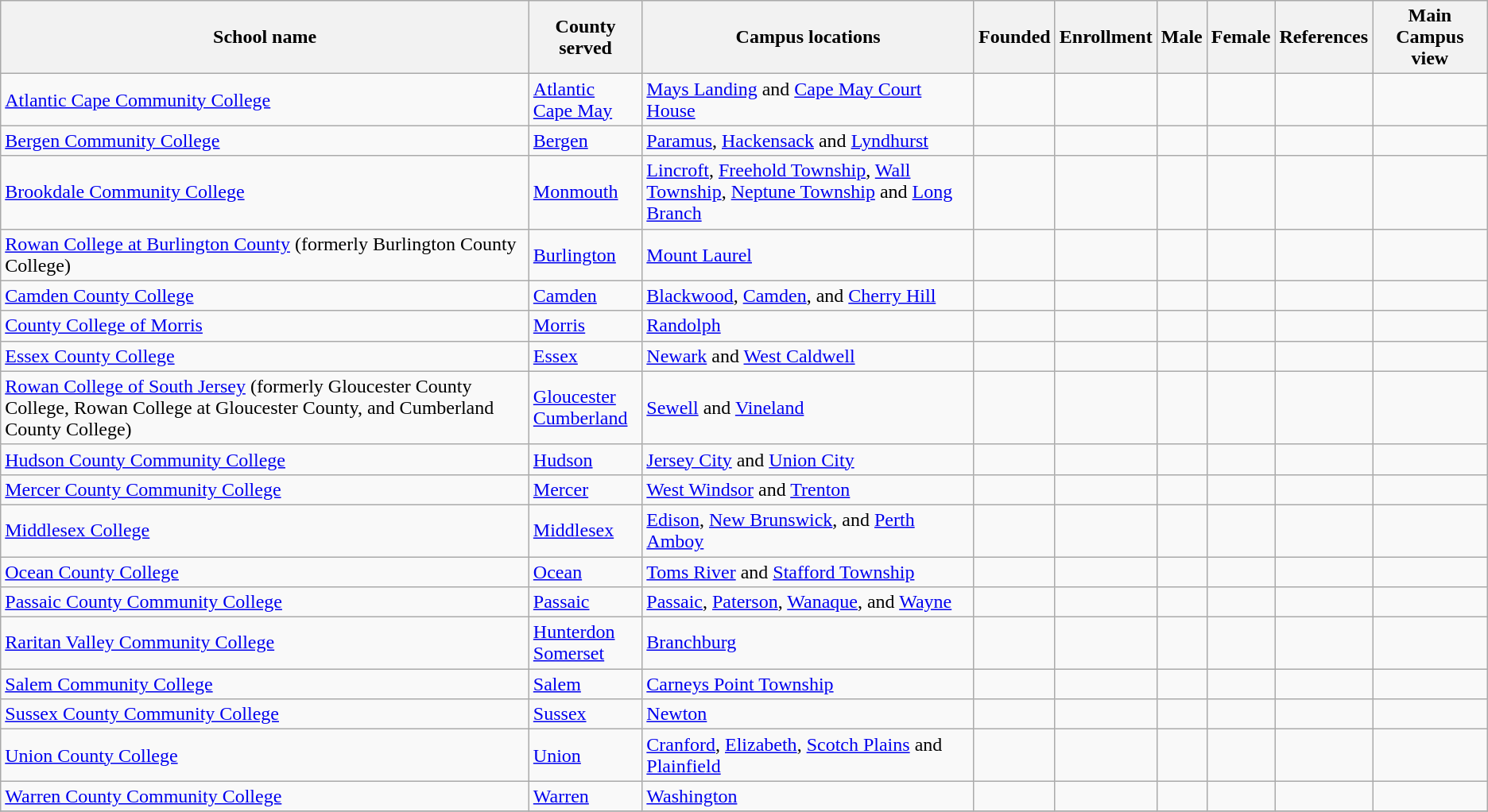<table class="wikitable sortable" style="text-align:left">
<tr>
<th><strong>School name</strong></th>
<th><strong>County served</strong></th>
<th><strong>Campus locations</strong></th>
<th><strong>Founded</strong></th>
<th><strong>Enrollment</strong></th>
<th><strong>Male</strong></th>
<th><strong>Female</strong></th>
<th class="unsortable"><strong>References</strong></th>
<th class="unsortable"><strong>Main Campus view</strong></th>
</tr>
<tr>
<td><a href='#'>Atlantic Cape Community College</a></td>
<td><a href='#'>Atlantic</a><br><a href='#'>Cape May</a></td>
<td><a href='#'>Mays Landing</a> and <a href='#'>Cape May Court House</a></td>
<td></td>
<td></td>
<td></td>
<td></td>
<td></td>
<td></td>
</tr>
<tr>
<td><a href='#'>Bergen Community College</a></td>
<td><a href='#'>Bergen</a></td>
<td><a href='#'>Paramus</a>, <a href='#'>Hackensack</a> and <a href='#'>Lyndhurst</a></td>
<td></td>
<td></td>
<td></td>
<td></td>
<td></td>
<td></td>
</tr>
<tr>
<td><a href='#'>Brookdale Community College</a></td>
<td><a href='#'>Monmouth</a></td>
<td><a href='#'>Lincroft</a>, <a href='#'>Freehold Township</a>, <a href='#'>Wall Township</a>, <a href='#'>Neptune Township</a> and <a href='#'>Long Branch</a></td>
<td></td>
<td></td>
<td></td>
<td></td>
<td></td>
<td></td>
</tr>
<tr>
<td><a href='#'>Rowan College at Burlington County</a> (formerly Burlington County College)</td>
<td><a href='#'>Burlington</a></td>
<td><a href='#'>Mount Laurel</a></td>
<td></td>
<td></td>
<td></td>
<td></td>
<td></td>
<td></td>
</tr>
<tr>
<td><a href='#'>Camden County College</a></td>
<td><a href='#'>Camden</a></td>
<td><a href='#'>Blackwood</a>, <a href='#'>Camden</a>, and <a href='#'>Cherry Hill</a></td>
<td></td>
<td></td>
<td></td>
<td></td>
<td></td>
<td></td>
</tr>
<tr>
<td><a href='#'>County College of Morris</a></td>
<td><a href='#'>Morris</a></td>
<td><a href='#'>Randolph</a></td>
<td></td>
<td></td>
<td></td>
<td></td>
<td></td>
<td></td>
</tr>
<tr>
<td><a href='#'>Essex County College</a></td>
<td><a href='#'>Essex</a></td>
<td><a href='#'>Newark</a> and <a href='#'>West Caldwell</a></td>
<td></td>
<td></td>
<td></td>
<td></td>
<td></td>
<td></td>
</tr>
<tr>
<td><a href='#'>Rowan College of South Jersey</a> (formerly Gloucester County College, Rowan College at Gloucester County, and Cumberland County College)</td>
<td><a href='#'>Gloucester</a><br><a href='#'>Cumberland</a></td>
<td><a href='#'>Sewell</a> and <a href='#'>Vineland</a></td>
<td></td>
<td></td>
<td></td>
<td></td>
<td></td>
<td></td>
</tr>
<tr>
<td><a href='#'>Hudson County Community College</a></td>
<td><a href='#'>Hudson</a></td>
<td><a href='#'>Jersey City</a> and <a href='#'>Union City</a></td>
<td></td>
<td></td>
<td></td>
<td></td>
<td></td>
<td></td>
</tr>
<tr>
<td><a href='#'>Mercer County Community College</a></td>
<td><a href='#'>Mercer</a></td>
<td><a href='#'>West Windsor</a> and <a href='#'>Trenton</a></td>
<td></td>
<td></td>
<td></td>
<td></td>
<td></td>
<td></td>
</tr>
<tr>
<td><a href='#'>Middlesex College</a></td>
<td><a href='#'>Middlesex</a></td>
<td><a href='#'>Edison</a>, <a href='#'>New Brunswick</a>, and <a href='#'>Perth Amboy</a></td>
<td></td>
<td></td>
<td></td>
<td></td>
<td></td>
<td></td>
</tr>
<tr>
<td><a href='#'>Ocean County College</a></td>
<td><a href='#'>Ocean</a></td>
<td><a href='#'>Toms River</a> and <a href='#'>Stafford Township</a></td>
<td></td>
<td></td>
<td></td>
<td></td>
<td></td>
<td></td>
</tr>
<tr>
<td><a href='#'>Passaic County Community College</a></td>
<td><a href='#'>Passaic</a></td>
<td><a href='#'>Passaic</a>, <a href='#'>Paterson</a>, <a href='#'>Wanaque</a>, and <a href='#'>Wayne</a></td>
<td></td>
<td></td>
<td></td>
<td></td>
<td></td>
<td></td>
</tr>
<tr>
<td><a href='#'>Raritan Valley Community College</a></td>
<td><a href='#'>Hunterdon</a><br><a href='#'>Somerset</a></td>
<td><a href='#'>Branchburg</a></td>
<td></td>
<td></td>
<td></td>
<td></td>
<td></td>
<td></td>
</tr>
<tr>
<td><a href='#'>Salem Community College</a></td>
<td><a href='#'>Salem</a></td>
<td><a href='#'>Carneys Point Township</a></td>
<td></td>
<td></td>
<td></td>
<td></td>
<td></td>
<td></td>
</tr>
<tr>
<td><a href='#'>Sussex County Community College</a></td>
<td><a href='#'>Sussex</a></td>
<td><a href='#'>Newton</a></td>
<td></td>
<td></td>
<td></td>
<td></td>
<td></td>
<td></td>
</tr>
<tr>
<td><a href='#'>Union County College</a></td>
<td><a href='#'>Union</a></td>
<td><a href='#'>Cranford</a>, <a href='#'>Elizabeth</a>, <a href='#'>Scotch Plains</a> and <a href='#'>Plainfield</a></td>
<td></td>
<td></td>
<td></td>
<td></td>
<td></td>
<td></td>
</tr>
<tr>
<td><a href='#'>Warren County Community College</a></td>
<td><a href='#'>Warren</a></td>
<td><a href='#'>Washington</a></td>
<td></td>
<td></td>
<td></td>
<td></td>
<td></td>
<td></td>
</tr>
<tr>
</tr>
</table>
